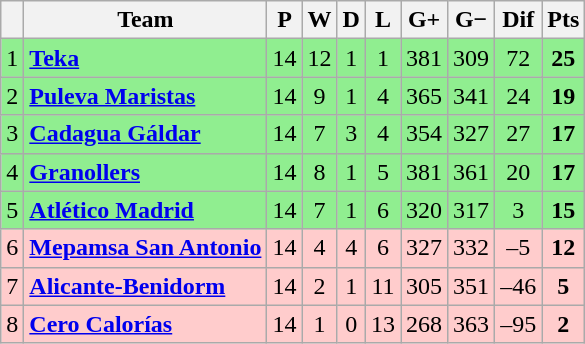<table class="wikitable sortable" style="text-align: center;">
<tr>
<th align="center"></th>
<th align="center">Team</th>
<th align="center">P</th>
<th align="center">W</th>
<th align="center">D</th>
<th align="center">L</th>
<th align="center">G+</th>
<th align="center">G−</th>
<th align="center">Dif</th>
<th align="center">Pts</th>
</tr>
<tr style="background: #90EE90;">
<td>1</td>
<td align="left"><strong><a href='#'>Teka</a></strong></td>
<td>14</td>
<td>12</td>
<td>1</td>
<td>1</td>
<td>381</td>
<td>309</td>
<td>72</td>
<td><strong>25</strong></td>
</tr>
<tr style="background: #90EE90;">
<td>2</td>
<td align="left"><strong><a href='#'>Puleva Maristas</a></strong></td>
<td>14</td>
<td>9</td>
<td>1</td>
<td>4</td>
<td>365</td>
<td>341</td>
<td>24</td>
<td><strong>19</strong></td>
</tr>
<tr style="background: #90EE90;">
<td>3</td>
<td align="left"><strong><a href='#'>Cadagua Gáldar</a></strong></td>
<td>14</td>
<td>7</td>
<td>3</td>
<td>4</td>
<td>354</td>
<td>327</td>
<td>27</td>
<td><strong>17</strong></td>
</tr>
<tr style="background: #90EE90;">
<td>4</td>
<td align="left"><strong><a href='#'>Granollers</a></strong></td>
<td>14</td>
<td>8</td>
<td>1</td>
<td>5</td>
<td>381</td>
<td>361</td>
<td>20</td>
<td><strong>17</strong></td>
</tr>
<tr style="background: #90EE90;">
<td>5</td>
<td align="left"><strong><a href='#'>Atlético Madrid</a></strong></td>
<td>14</td>
<td>7</td>
<td>1</td>
<td>6</td>
<td>320</td>
<td>317</td>
<td>3</td>
<td><strong>15</strong></td>
</tr>
<tr style="background: #FFCCCC;">
<td>6</td>
<td align="left"><strong><a href='#'>Mepamsa San Antonio</a></strong></td>
<td>14</td>
<td>4</td>
<td>4</td>
<td>6</td>
<td>327</td>
<td>332</td>
<td>–5</td>
<td><strong>12</strong></td>
</tr>
<tr style="background:#FFCCCC">
<td>7</td>
<td align="left"><strong><a href='#'>Alicante-Benidorm</a></strong></td>
<td>14</td>
<td>2</td>
<td>1</td>
<td>11</td>
<td>305</td>
<td>351</td>
<td>–46</td>
<td><strong>5</strong></td>
</tr>
<tr style="background:#FFCCCC">
<td>8</td>
<td align="left"><strong><a href='#'>Cero Calorías</a></strong></td>
<td>14</td>
<td>1</td>
<td>0</td>
<td>13</td>
<td>268</td>
<td>363</td>
<td>–95</td>
<td><strong>2</strong></td>
</tr>
</table>
